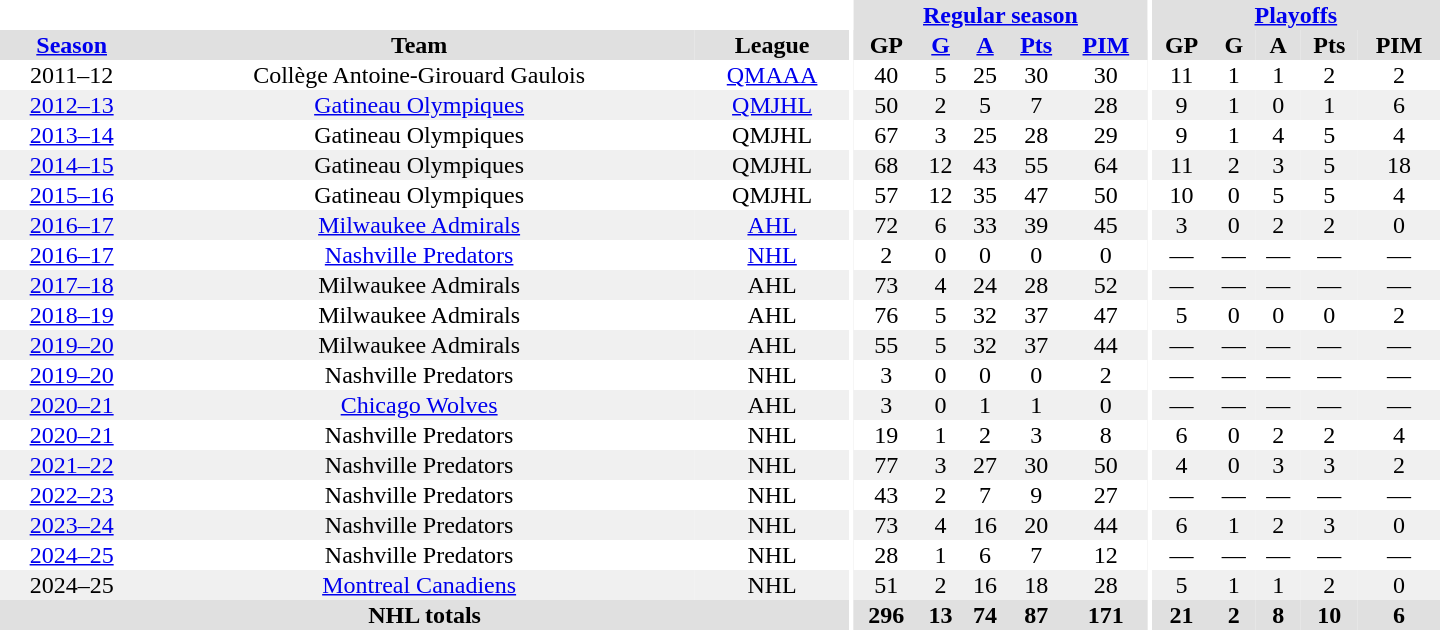<table border="0" cellpadding="1" cellspacing="0" style="text-align:center; width:60em">
<tr bgcolor="#e0e0e0">
<th colspan="3" bgcolor="#ffffff"></th>
<th rowspan="99" bgcolor="#ffffff"></th>
<th colspan="5"><a href='#'>Regular season</a></th>
<th rowspan="99" bgcolor="#ffffff"></th>
<th colspan="5"><a href='#'>Playoffs</a></th>
</tr>
<tr bgcolor="#e0e0e0">
<th><a href='#'>Season</a></th>
<th>Team</th>
<th>League</th>
<th>GP</th>
<th><a href='#'>G</a></th>
<th><a href='#'>A</a></th>
<th><a href='#'>Pts</a></th>
<th><a href='#'>PIM</a></th>
<th>GP</th>
<th>G</th>
<th>A</th>
<th>Pts</th>
<th>PIM</th>
</tr>
<tr>
<td>2011–12</td>
<td>Collège Antoine-Girouard Gaulois</td>
<td><a href='#'>QMAAA</a></td>
<td>40</td>
<td>5</td>
<td>25</td>
<td>30</td>
<td>30</td>
<td>11</td>
<td>1</td>
<td>1</td>
<td>2</td>
<td>2</td>
</tr>
<tr bgcolor="#f0f0f0">
<td><a href='#'>2012–13</a></td>
<td><a href='#'>Gatineau Olympiques</a></td>
<td><a href='#'>QMJHL</a></td>
<td>50</td>
<td>2</td>
<td>5</td>
<td>7</td>
<td>28</td>
<td>9</td>
<td>1</td>
<td>0</td>
<td>1</td>
<td>6</td>
</tr>
<tr>
<td><a href='#'>2013–14</a></td>
<td>Gatineau Olympiques</td>
<td>QMJHL</td>
<td>67</td>
<td>3</td>
<td>25</td>
<td>28</td>
<td>29</td>
<td>9</td>
<td>1</td>
<td>4</td>
<td>5</td>
<td>4</td>
</tr>
<tr bgcolor="#f0f0f0">
<td><a href='#'>2014–15</a></td>
<td>Gatineau Olympiques</td>
<td>QMJHL</td>
<td>68</td>
<td>12</td>
<td>43</td>
<td>55</td>
<td>64</td>
<td>11</td>
<td>2</td>
<td>3</td>
<td>5</td>
<td>18</td>
</tr>
<tr>
<td><a href='#'>2015–16</a></td>
<td>Gatineau Olympiques</td>
<td>QMJHL</td>
<td>57</td>
<td>12</td>
<td>35</td>
<td>47</td>
<td>50</td>
<td>10</td>
<td>0</td>
<td>5</td>
<td>5</td>
<td>4</td>
</tr>
<tr bgcolor="#f0f0f0">
<td><a href='#'>2016–17</a></td>
<td><a href='#'>Milwaukee Admirals</a></td>
<td><a href='#'>AHL</a></td>
<td>72</td>
<td>6</td>
<td>33</td>
<td>39</td>
<td>45</td>
<td>3</td>
<td>0</td>
<td>2</td>
<td>2</td>
<td>0</td>
</tr>
<tr>
<td><a href='#'>2016–17</a></td>
<td><a href='#'>Nashville Predators</a></td>
<td><a href='#'>NHL</a></td>
<td>2</td>
<td>0</td>
<td>0</td>
<td>0</td>
<td>0</td>
<td>—</td>
<td>—</td>
<td>—</td>
<td>—</td>
<td>—</td>
</tr>
<tr bgcolor="#f0f0f0">
<td><a href='#'>2017–18</a></td>
<td>Milwaukee Admirals</td>
<td>AHL</td>
<td>73</td>
<td>4</td>
<td>24</td>
<td>28</td>
<td>52</td>
<td>—</td>
<td>—</td>
<td>—</td>
<td>—</td>
<td>—</td>
</tr>
<tr>
<td><a href='#'>2018–19</a></td>
<td>Milwaukee Admirals</td>
<td>AHL</td>
<td>76</td>
<td>5</td>
<td>32</td>
<td>37</td>
<td>47</td>
<td>5</td>
<td>0</td>
<td>0</td>
<td>0</td>
<td>2</td>
</tr>
<tr bgcolor="#f0f0f0">
<td><a href='#'>2019–20</a></td>
<td>Milwaukee Admirals</td>
<td>AHL</td>
<td>55</td>
<td>5</td>
<td>32</td>
<td>37</td>
<td>44</td>
<td>—</td>
<td>—</td>
<td>—</td>
<td>—</td>
<td>—</td>
</tr>
<tr>
<td><a href='#'>2019–20</a></td>
<td>Nashville Predators</td>
<td>NHL</td>
<td>3</td>
<td>0</td>
<td>0</td>
<td>0</td>
<td>2</td>
<td>—</td>
<td>—</td>
<td>—</td>
<td>—</td>
<td>—</td>
</tr>
<tr bgcolor="#f0f0f0">
<td><a href='#'>2020–21</a></td>
<td><a href='#'>Chicago Wolves</a></td>
<td>AHL</td>
<td>3</td>
<td>0</td>
<td>1</td>
<td>1</td>
<td>0</td>
<td>—</td>
<td>—</td>
<td>—</td>
<td>—</td>
<td>—</td>
</tr>
<tr>
<td><a href='#'>2020–21</a></td>
<td>Nashville Predators</td>
<td>NHL</td>
<td>19</td>
<td>1</td>
<td>2</td>
<td>3</td>
<td>8</td>
<td>6</td>
<td>0</td>
<td>2</td>
<td>2</td>
<td>4</td>
</tr>
<tr bgcolor="#f0f0f0">
<td><a href='#'>2021–22</a></td>
<td>Nashville Predators</td>
<td>NHL</td>
<td>77</td>
<td>3</td>
<td>27</td>
<td>30</td>
<td>50</td>
<td>4</td>
<td>0</td>
<td>3</td>
<td>3</td>
<td>2</td>
</tr>
<tr>
<td><a href='#'>2022–23</a></td>
<td>Nashville Predators</td>
<td>NHL</td>
<td>43</td>
<td>2</td>
<td>7</td>
<td>9</td>
<td>27</td>
<td>—</td>
<td>—</td>
<td>—</td>
<td>—</td>
<td>—</td>
</tr>
<tr bgcolor="#f0f0f0">
<td><a href='#'>2023–24</a></td>
<td>Nashville Predators</td>
<td>NHL</td>
<td>73</td>
<td>4</td>
<td>16</td>
<td>20</td>
<td>44</td>
<td>6</td>
<td>1</td>
<td>2</td>
<td>3</td>
<td>0</td>
</tr>
<tr>
<td><a href='#'>2024–25</a></td>
<td>Nashville Predators</td>
<td>NHL</td>
<td>28</td>
<td>1</td>
<td>6</td>
<td>7</td>
<td>12</td>
<td>—</td>
<td>—</td>
<td>—</td>
<td>—</td>
<td>—</td>
</tr>
<tr bgcolor="#f0f0f0">
<td>2024–25</td>
<td><a href='#'>Montreal Canadiens</a></td>
<td>NHL</td>
<td>51</td>
<td>2</td>
<td>16</td>
<td>18</td>
<td>28</td>
<td>5</td>
<td>1</td>
<td>1</td>
<td>2</td>
<td>0</td>
</tr>
<tr bgcolor="#e0e0e0">
<th colspan="3">NHL totals</th>
<th>296</th>
<th>13</th>
<th>74</th>
<th>87</th>
<th>171</th>
<th>21</th>
<th>2</th>
<th>8</th>
<th>10</th>
<th>6</th>
</tr>
</table>
